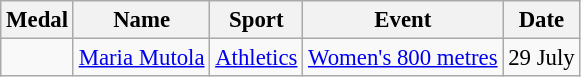<table class="wikitable sortable"  style="font-size:95%">
<tr>
<th>Medal</th>
<th>Name</th>
<th>Sport</th>
<th>Event</th>
<th>Date</th>
</tr>
<tr align=left>
<td></td>
<td><a href='#'>Maria Mutola</a></td>
<td><a href='#'>Athletics</a></td>
<td><a href='#'>Women's 800 metres</a></td>
<td>29 July</td>
</tr>
</table>
